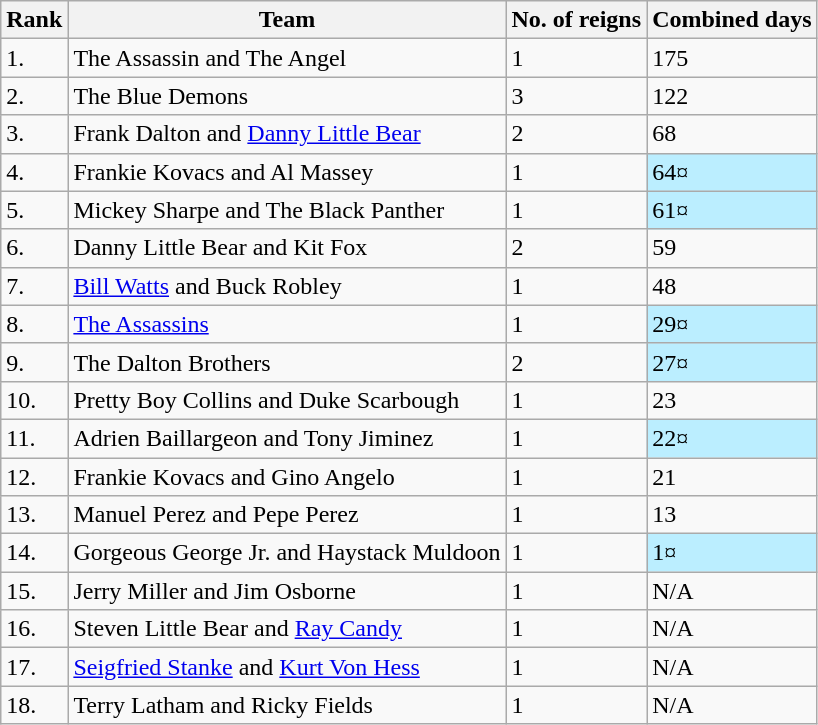<table class="wikitable sortable">
<tr>
<th>Rank</th>
<th>Team</th>
<th>No. of reigns</th>
<th>Combined days</th>
</tr>
<tr>
<td>1.</td>
<td>The Assassin and The Angel</td>
<td>1</td>
<td>175</td>
</tr>
<tr>
<td>2.</td>
<td>The Blue Demons</td>
<td>3</td>
<td>122</td>
</tr>
<tr>
<td>3.</td>
<td>Frank Dalton and <a href='#'>Danny Little Bear</a></td>
<td>2</td>
<td>68</td>
</tr>
<tr>
<td>4.</td>
<td>Frankie Kovacs and Al Massey</td>
<td>1</td>
<td style="background-color:#bbeeff">64¤</td>
</tr>
<tr>
<td>5.</td>
<td>Mickey Sharpe and The Black Panther</td>
<td>1</td>
<td style="background-color:#bbeeff">61¤</td>
</tr>
<tr>
<td>6.</td>
<td>Danny Little Bear and Kit Fox</td>
<td>2</td>
<td>59</td>
</tr>
<tr>
<td>7.</td>
<td><a href='#'>Bill Watts</a> and Buck Robley</td>
<td>1</td>
<td>48</td>
</tr>
<tr>
<td>8.</td>
<td><a href='#'>The Assassins</a></td>
<td>1</td>
<td style="background-color:#bbeeff">29¤</td>
</tr>
<tr>
<td>9.</td>
<td>The Dalton Brothers</td>
<td>2</td>
<td style="background-color:#bbeeff">27¤</td>
</tr>
<tr>
<td>10.</td>
<td>Pretty Boy Collins and Duke Scarbough</td>
<td>1</td>
<td>23</td>
</tr>
<tr>
<td>11.</td>
<td>Adrien Baillargeon and Tony Jiminez</td>
<td>1</td>
<td style="background-color:#bbeeff">22¤</td>
</tr>
<tr>
<td>12.</td>
<td>Frankie Kovacs and Gino Angelo</td>
<td>1</td>
<td>21</td>
</tr>
<tr>
<td>13.</td>
<td>Manuel Perez and Pepe Perez</td>
<td>1</td>
<td>13</td>
</tr>
<tr>
<td>14.</td>
<td>Gorgeous George Jr. and Haystack Muldoon</td>
<td>1</td>
<td style="background-color:#bbeeff">1¤</td>
</tr>
<tr>
<td>15.</td>
<td>Jerry Miller and Jim Osborne</td>
<td>1</td>
<td>N/A</td>
</tr>
<tr>
<td>16.</td>
<td>Steven Little Bear and <a href='#'>Ray Candy</a></td>
<td>1</td>
<td>N/A</td>
</tr>
<tr>
<td>17.</td>
<td><a href='#'>Seigfried Stanke</a> and <a href='#'>Kurt Von Hess</a></td>
<td>1</td>
<td>N/A</td>
</tr>
<tr>
<td>18.</td>
<td>Terry Latham and Ricky Fields</td>
<td>1</td>
<td>N/A</td>
</tr>
</table>
